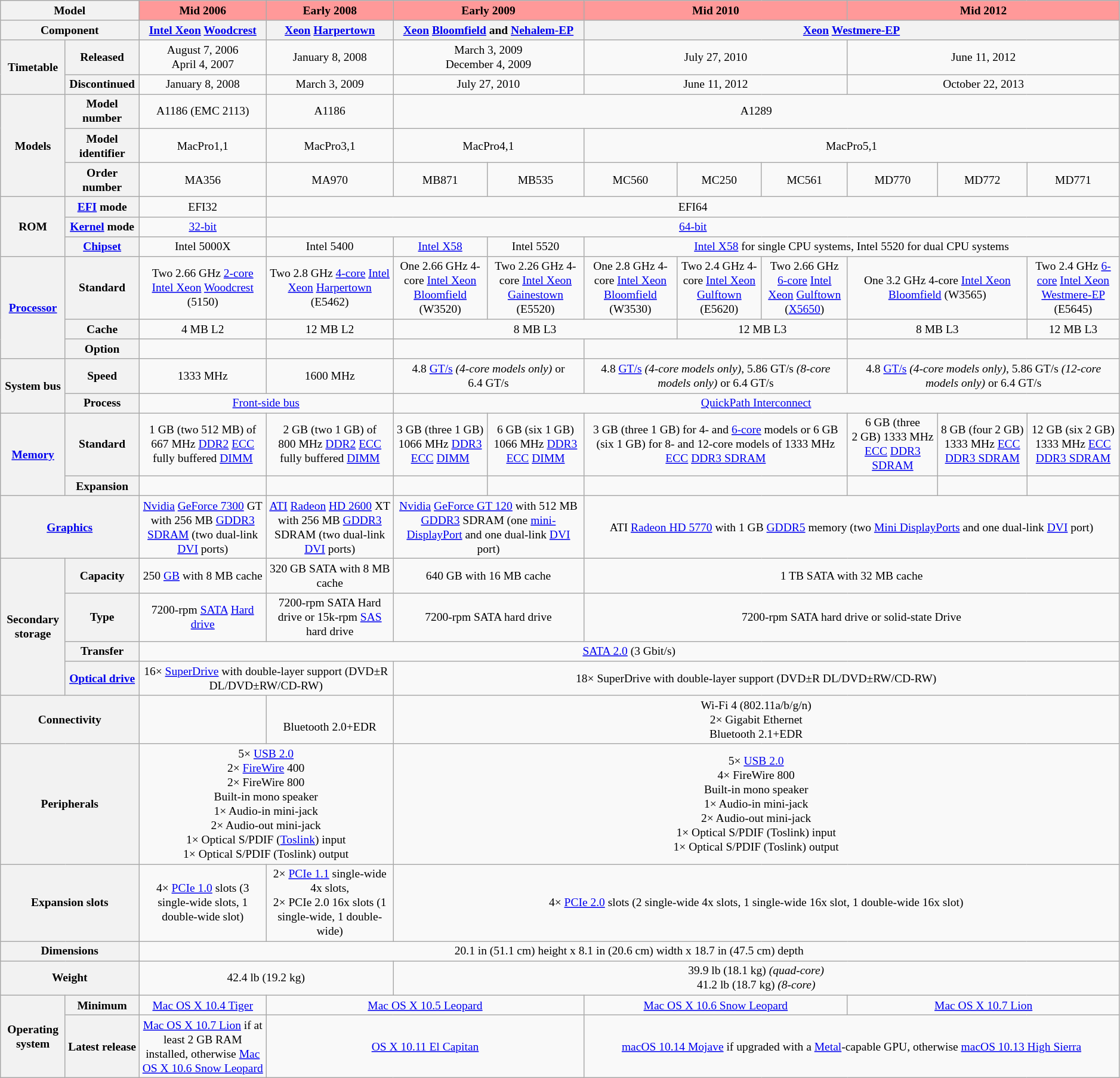<table class="wikitable mw-collapsible" style="font-size:small; text-align:center">
<tr>
<th colspan=2>Model</th>
<th style="background:#FF9999">Mid 2006</th>
<th style="background:#FF9999">Early 2008</th>
<th colspan=2 style="background:#FF9999">Early 2009</th>
<th colspan=3 style="background:#FF9999">Mid 2010</th>
<th colspan=3 style="background:#FF9999">Mid 2012</th>
</tr>
<tr>
<th colspan=2>Component</th>
<th><a href='#'>Intel Xeon</a> <a href='#'>Woodcrest</a></th>
<th><a href='#'>Xeon</a> <a href='#'>Harpertown</a></th>
<th colspan=2><a href='#'>Xeon</a> <a href='#'>Bloomfield</a> and <a href='#'>Nehalem-EP</a></th>
<th colspan=6><a href='#'>Xeon</a> <a href='#'>Westmere-EP</a></th>
</tr>
<tr>
<th rowspan=2>Timetable</th>
<th>Released</th>
<td>August 7, 2006<br>April 4, 2007</td>
<td>January 8, 2008</td>
<td colspan=2>March 3, 2009<br>December 4, 2009</td>
<td colspan=3>July 27, 2010</td>
<td colspan=3>June 11, 2012</td>
</tr>
<tr>
<th>Discontinued</th>
<td>January 8, 2008</td>
<td>March 3, 2009</td>
<td colspan=2>July 27, 2010</td>
<td colspan=3>June 11, 2012</td>
<td colspan=3>October 22, 2013</td>
</tr>
<tr>
<th rowspan=3>Models</th>
<th>Model number</th>
<td>A1186 (EMC 2113)<br></td>
<td>A1186</td>
<td colspan=8>A1289</td>
</tr>
<tr>
<th>Model identifier</th>
<td>MacPro1,1<br></td>
<td>MacPro3,1</td>
<td colspan=2>MacPro4,1</td>
<td colspan=6>MacPro5,1</td>
</tr>
<tr>
<th>Order number</th>
<td>MA356</td>
<td>MA970</td>
<td>MB871</td>
<td>MB535</td>
<td>MC560</td>
<td>MC250</td>
<td>MC561</td>
<td>MD770</td>
<td>MD772 </td>
<td>MD771</td>
</tr>
<tr>
<th rowspan=3>ROM</th>
<th><a href='#'>EFI</a> mode</th>
<td>EFI32</td>
<td colspan=9>EFI64</td>
</tr>
<tr>
<th><a href='#'>Kernel</a> mode</th>
<td><a href='#'>32-bit</a></td>
<td colspan=9><a href='#'>64-bit</a></td>
</tr>
<tr>
<th><a href='#'>Chipset</a></th>
<td>Intel 5000X</td>
<td>Intel 5400</td>
<td><a href='#'>Intel X58</a></td>
<td>Intel 5520</td>
<td colspan=6><a href='#'>Intel X58</a> for single CPU systems, Intel 5520 for dual CPU systems</td>
</tr>
<tr>
<th rowspan=3><a href='#'>Processor</a></th>
<th>Standard</th>
<td>Two 2.66 GHz <a href='#'>2-core</a> <a href='#'>Intel Xeon</a> <a href='#'>Woodcrest</a> (5150)</td>
<td>Two 2.8 GHz <a href='#'>4-core</a> <a href='#'>Intel Xeon</a> <a href='#'>Harpertown</a> (E5462)</td>
<td>One 2.66 GHz 4-core <a href='#'>Intel Xeon</a> <a href='#'>Bloomfield</a> (W3520)</td>
<td>Two 2.26 GHz 4-core <a href='#'>Intel Xeon</a> <a href='#'>Gainestown</a> (E5520)</td>
<td>One 2.8 GHz 4-core <a href='#'>Intel Xeon</a> <a href='#'>Bloomfield</a> (W3530)</td>
<td>Two 2.4 GHz 4-core <a href='#'>Intel Xeon</a> <a href='#'>Gulftown</a> (E5620)</td>
<td>Two 2.66 GHz <a href='#'>6-core</a> <a href='#'>Intel Xeon</a> <a href='#'>Gulftown</a> (<a href='#'>X5650</a>)</td>
<td colspan=2>One 3.2 GHz 4-core <a href='#'>Intel Xeon</a> <a href='#'>Bloomfield</a> (W3565)</td>
<td>Two 2.4 GHz <a href='#'>6-core</a> <a href='#'>Intel Xeon</a> <a href='#'>Westmere-EP</a> (E5645)</td>
</tr>
<tr>
<th>Cache</th>
<td>4 MB L2</td>
<td>12 MB L2</td>
<td colspan=3>8 MB L3</td>
<td colspan=2>12 MB L3</td>
<td colspan=2>8 MB L3</td>
<td>12 MB L3</td>
</tr>
<tr>
<th>Option</th>
<td></td>
<td></td>
<td colspan=2></td>
<td colspan=3></td>
<td colspan=3></td>
</tr>
<tr>
<th rowspan=2>System bus</th>
<th>Speed</th>
<td>1333 MHz</td>
<td>1600 MHz</td>
<td colspan=2>4.8 <a href='#'>GT/s</a> <em>(4-core models only)</em> or 6.4 GT/s</td>
<td colspan=3>4.8 <a href='#'>GT/s</a> <em>(4-core models only)</em>, 5.86 GT/s <em>(8-core models only)</em> or 6.4 GT/s</td>
<td colspan=3>4.8 <a href='#'>GT/s</a> <em>(4-core models only)</em>, 5.86 GT/s <em>(12-core models only)</em> or 6.4 GT/s</td>
</tr>
<tr>
<th>Process</th>
<td colspan=2 style="text-align:center"><a href='#'>Front-side bus</a></td>
<td colspan=8 style="text-align:center"><a href='#'>QuickPath Interconnect</a></td>
</tr>
<tr>
<th rowspan=2><a href='#'>Memory</a></th>
<th>Standard</th>
<td>1 GB (two 512 MB) of 667 MHz <a href='#'>DDR2</a> <a href='#'>ECC</a> fully buffered <a href='#'>DIMM</a></td>
<td>2 GB (two 1 GB) of 800 MHz <a href='#'>DDR2</a> <a href='#'>ECC</a> fully buffered <a href='#'>DIMM</a></td>
<td>3 GB (three 1 GB) 1066 MHz <a href='#'>DDR3</a> <a href='#'>ECC</a> <a href='#'>DIMM</a></td>
<td>6 GB (six 1 GB) 1066 MHz <a href='#'>DDR3</a> <a href='#'>ECC</a> <a href='#'>DIMM</a></td>
<td colspan=3>3 GB (three 1 GB) for 4- and <a href='#'>6-core</a> models or 6 GB (six 1 GB) for 8- and 12-core models of 1333 MHz <a href='#'>ECC</a> <a href='#'>DDR3 SDRAM</a></td>
<td>6 GB (three 2 GB) 1333 MHz <a href='#'>ECC</a> <a href='#'>DDR3 SDRAM</a></td>
<td>8 GB (four 2 GB) 1333 MHz <a href='#'>ECC</a> <a href='#'>DDR3 SDRAM</a></td>
<td>12 GB (six 2 GB) 1333 MHz <a href='#'>ECC</a> <a href='#'>DDR3 SDRAM</a></td>
</tr>
<tr>
<th>Expansion</th>
<td></td>
<td></td>
<td></td>
<td></td>
<td colspan=3></td>
<td></td>
<td></td>
<td></td>
</tr>
<tr>
<th colspan=2><a href='#'>Graphics</a><br></th>
<td><a href='#'>Nvidia</a> <a href='#'>GeForce 7300</a> GT with 256 MB <a href='#'>GDDR3</a> <a href='#'>SDRAM</a> (two dual-link <a href='#'>DVI</a> ports)<br></td>
<td><a href='#'>ATI</a> <a href='#'>Radeon</a> <a href='#'>HD 2600</a> XT with 256 MB <a href='#'>GDDR3</a> SDRAM (two dual-link <a href='#'>DVI</a> ports)<br></td>
<td colspan=2><a href='#'>Nvidia</a> <a href='#'>GeForce&nbsp;GT 120</a> with 512 MB <a href='#'>GDDR3</a> SDRAM (one <a href='#'>mini-DisplayPort</a> and one dual-link <a href='#'>DVI</a> port)<br></td>
<td colspan=6>ATI <a href='#'>Radeon HD 5770</a> with 1 GB <a href='#'>GDDR5</a> memory (two <a href='#'>Mini DisplayPorts</a> and one dual-link <a href='#'>DVI</a> port)<br></td>
</tr>
<tr>
<th rowspan=4>Secondary storage</th>
<th>Capacity</th>
<td>250 <a href='#'>GB</a> with 8 MB cache<br></td>
<td>320 GB SATA with 8 MB cache<br></td>
<td colspan=2>640 GB with 16 MB cache<br></td>
<td colspan=6>1 TB SATA with 32 MB cache<br></td>
</tr>
<tr>
<th>Type</th>
<td>7200-rpm <a href='#'>SATA</a> <a href='#'>Hard drive</a></td>
<td>7200-rpm SATA Hard drive or 15k-rpm <a href='#'>SAS</a> hard drive</td>
<td colspan=2>7200-rpm SATA hard drive</td>
<td colspan=6>7200-rpm SATA hard drive or solid-state Drive</td>
</tr>
<tr>
<th>Transfer</th>
<td colspan=10><a href='#'>SATA 2.0</a> (3 Gbit/s)</td>
</tr>
<tr>
<th><a href='#'>Optical drive</a></th>
<td colspan=2 style="text-align:center">16× <a href='#'>SuperDrive</a> with double-layer support (DVD±R DL/DVD±RW/CD-RW)</td>
<td colspan=8 style="text-align:center">18× SuperDrive with double-layer support (DVD±R DL/DVD±RW/CD-RW)</td>
</tr>
<tr>
<th colspan=2>Connectivity</th>
<td></td>
<td><br>Bluetooth 2.0+EDR</td>
<td colspan=8>Wi-Fi 4 (802.11a/b/g/n)<br>2× Gigabit Ethernet<br>Bluetooth 2.1+EDR</td>
</tr>
<tr>
<th colspan=2>Peripherals</th>
<td colspan=2>5× <a href='#'>USB 2.0</a><br>2× <a href='#'>FireWire</a> 400<br>2× FireWire 800<br>Built-in mono speaker<br>1× Audio-in mini-jack<br>2× Audio-out mini-jack<br>1× Optical S/PDIF (<a href='#'>Toslink</a>) input<br>1× Optical S/PDIF (Toslink) output</td>
<td colspan=8>5× <a href='#'>USB 2.0</a><br>4× FireWire 800<br>Built-in mono speaker<br>1× Audio-in mini-jack<br>2× Audio-out mini-jack<br>1× Optical S/PDIF (Toslink) input<br>1× Optical S/PDIF (Toslink) output</td>
</tr>
<tr>
<th colspan="2">Expansion slots</th>
<td>4× <a href='#'>PCIe 1.0</a> slots (3 single-wide slots, 1 double-wide slot)</td>
<td>2× <a href='#'>PCIe 1.1</a> single-wide 4x slots,<br>2× PCIe 2.0 16x slots (1 single-wide, 1 double-wide)</td>
<td colspan="8">4× <a href='#'>PCIe 2.0</a> slots (2 single-wide 4x slots, 1 single-wide 16x slot, 1 double-wide 16x slot)</td>
</tr>
<tr>
<th colspan=2>Dimensions</th>
<td colspan=10>20.1 in (51.1 cm) height x 8.1 in (20.6 cm) width x 18.7 in (47.5 cm) depth</td>
</tr>
<tr>
<th colspan=2>Weight</th>
<td colspan=2>42.4 lb (19.2 kg)</td>
<td colspan=8>39.9 lb (18.1 kg) <em>(quad-core)</em><br>41.2 lb (18.7 kg) <em>(8-core)</em></td>
</tr>
<tr>
<th rowspan=2>Operating system</th>
<th>Minimum</th>
<td><a href='#'>Mac OS X 10.4 Tiger</a></td>
<td colspan=3><a href='#'>Mac OS X 10.5 Leopard</a></td>
<td colspan=3><a href='#'>Mac OS X 10.6 Snow Leopard</a></td>
<td colspan=3><a href='#'>Mac OS X 10.7 Lion</a></td>
</tr>
<tr>
<th>Latest release</th>
<td><a href='#'>Mac OS X 10.7 Lion</a> if at least 2 GB RAM installed, otherwise <a href='#'>Mac OS X 10.6 Snow Leopard</a></td>
<td colspan=3><a href='#'>OS X 10.11 El Capitan</a></td>
<td colspan=6><a href='#'>macOS 10.14 Mojave</a> if upgraded with a <a href='#'>Metal</a>-capable GPU, otherwise <a href='#'>macOS 10.13 High Sierra</a></td>
</tr>
</table>
